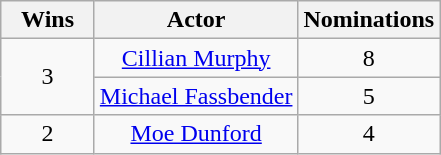<table class="wikitable" style="text-align:center;">
<tr>
<th scope="col" width="55">Wins</th>
<th scope="col">Actor</th>
<th scope="col" width="55">Nominations</th>
</tr>
<tr>
<td rowspan=2>3</td>
<td><a href='#'>Cillian Murphy</a></td>
<td>8</td>
</tr>
<tr>
<td><a href='#'>Michael Fassbender</a></td>
<td>5</td>
</tr>
<tr>
<td>2</td>
<td><a href='#'>Moe Dunford</a></td>
<td>4</td>
</tr>
</table>
